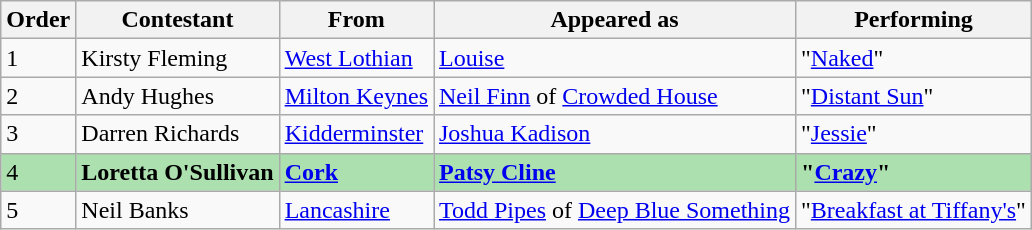<table class="wikitable">
<tr>
<th>Order</th>
<th>Contestant</th>
<th>From</th>
<th>Appeared as</th>
<th>Performing</th>
</tr>
<tr>
<td>1</td>
<td>Kirsty Fleming</td>
<td><a href='#'>West Lothian</a></td>
<td><a href='#'>Louise</a></td>
<td>"<a href='#'>Naked</a>"</td>
</tr>
<tr>
<td>2</td>
<td>Andy Hughes</td>
<td><a href='#'>Milton Keynes</a></td>
<td><a href='#'>Neil Finn</a> of <a href='#'>Crowded House</a></td>
<td>"<a href='#'>Distant Sun</a>"</td>
</tr>
<tr>
<td>3</td>
<td>Darren Richards</td>
<td><a href='#'>Kidderminster</a></td>
<td><a href='#'>Joshua Kadison</a></td>
<td>"<a href='#'>Jessie</a>"</td>
</tr>
<tr style="background:#ACE1AF;">
<td>4</td>
<td><strong>Loretta O'Sullivan</strong></td>
<td><strong><a href='#'>Cork</a></strong></td>
<td><strong><a href='#'>Patsy Cline</a></strong></td>
<td><strong>"<a href='#'>Crazy</a>"</strong></td>
</tr>
<tr>
<td>5</td>
<td>Neil Banks</td>
<td><a href='#'>Lancashire</a></td>
<td><a href='#'>Todd Pipes</a> of <a href='#'>Deep Blue Something</a></td>
<td>"<a href='#'>Breakfast at Tiffany's</a>"</td>
</tr>
</table>
